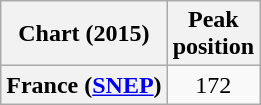<table class="wikitable sortable plainrowheaders">
<tr>
<th scope="col">Chart (2015)</th>
<th scope="col">Peak<br>position</th>
</tr>
<tr>
<th scope="row">France (<a href='#'>SNEP</a>)</th>
<td style="text-align:center;">172</td>
</tr>
</table>
